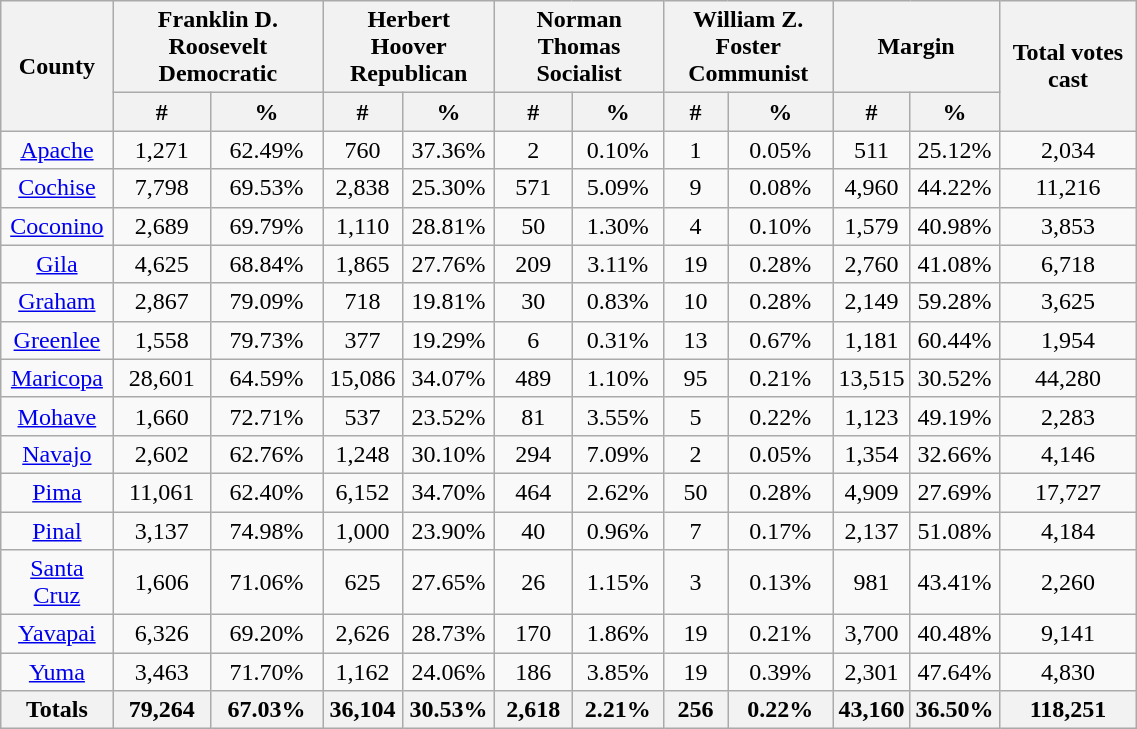<table width="60%" class="wikitable sortable" style="text-align:center">
<tr>
<th rowspan="2">County</th>
<th style="text-align:center;" colspan="2">Franklin D. Roosevelt<br>Democratic</th>
<th style="text-align:center;" colspan="2">Herbert Hoover<br>Republican</th>
<th style="text-align:center;" colspan="2">Norman Thomas<br>Socialist</th>
<th style="text-align:center;" colspan="2">William Z. Foster<br>Communist</th>
<th style="text-align:center;" colspan="2">Margin</th>
<th style="text-align:center;" rowspan="2">Total votes cast</th>
</tr>
<tr>
<th style="text-align:center;" data-sort-type="number">#</th>
<th style="text-align:center;" data-sort-type="number">%</th>
<th style="text-align:center;" data-sort-type="number">#</th>
<th style="text-align:center;" data-sort-type="number">%</th>
<th style="text-align:center;" data-sort-type="number">#</th>
<th style="text-align:center;" data-sort-type="number">%</th>
<th style="text-align:center;" data-sort-type="number">#</th>
<th style="text-align:center;" data-sort-type="number">%</th>
<th style="text-align:center;" data-sort-type="number">#</th>
<th style="text-align:center;" data-sort-type="number">%</th>
</tr>
<tr style="text-align:center;">
<td><a href='#'>Apache</a></td>
<td>1,271</td>
<td>62.49%</td>
<td>760</td>
<td>37.36%</td>
<td>2</td>
<td>0.10%</td>
<td>1</td>
<td>0.05%</td>
<td>511</td>
<td>25.12%</td>
<td>2,034</td>
</tr>
<tr style="text-align:center;">
<td><a href='#'>Cochise</a></td>
<td>7,798</td>
<td>69.53%</td>
<td>2,838</td>
<td>25.30%</td>
<td>571</td>
<td>5.09%</td>
<td>9</td>
<td>0.08%</td>
<td>4,960</td>
<td>44.22%</td>
<td>11,216</td>
</tr>
<tr style="text-align:center;">
<td><a href='#'>Coconino</a></td>
<td>2,689</td>
<td>69.79%</td>
<td>1,110</td>
<td>28.81%</td>
<td>50</td>
<td>1.30%</td>
<td>4</td>
<td>0.10%</td>
<td>1,579</td>
<td>40.98%</td>
<td>3,853</td>
</tr>
<tr style="text-align:center;">
<td><a href='#'>Gila</a></td>
<td>4,625</td>
<td>68.84%</td>
<td>1,865</td>
<td>27.76%</td>
<td>209</td>
<td>3.11%</td>
<td>19</td>
<td>0.28%</td>
<td>2,760</td>
<td>41.08%</td>
<td>6,718</td>
</tr>
<tr style="text-align:center;">
<td><a href='#'>Graham</a></td>
<td>2,867</td>
<td>79.09%</td>
<td>718</td>
<td>19.81%</td>
<td>30</td>
<td>0.83%</td>
<td>10</td>
<td>0.28%</td>
<td>2,149</td>
<td>59.28%</td>
<td>3,625</td>
</tr>
<tr style="text-align:center;">
<td><a href='#'>Greenlee</a></td>
<td>1,558</td>
<td>79.73%</td>
<td>377</td>
<td>19.29%</td>
<td>6</td>
<td>0.31%</td>
<td>13</td>
<td>0.67%</td>
<td>1,181</td>
<td>60.44%</td>
<td>1,954</td>
</tr>
<tr style="text-align:center;">
<td><a href='#'>Maricopa</a></td>
<td>28,601</td>
<td>64.59%</td>
<td>15,086</td>
<td>34.07%</td>
<td>489</td>
<td>1.10%</td>
<td>95</td>
<td>0.21%</td>
<td>13,515</td>
<td>30.52%</td>
<td>44,280</td>
</tr>
<tr style="text-align:center;">
<td><a href='#'>Mohave</a></td>
<td>1,660</td>
<td>72.71%</td>
<td>537</td>
<td>23.52%</td>
<td>81</td>
<td>3.55%</td>
<td>5</td>
<td>0.22%</td>
<td>1,123</td>
<td>49.19%</td>
<td>2,283</td>
</tr>
<tr style="text-align:center;">
<td><a href='#'>Navajo</a></td>
<td>2,602</td>
<td>62.76%</td>
<td>1,248</td>
<td>30.10%</td>
<td>294</td>
<td>7.09%</td>
<td>2</td>
<td>0.05%</td>
<td>1,354</td>
<td>32.66%</td>
<td>4,146</td>
</tr>
<tr style="text-align:center;">
<td><a href='#'>Pima</a></td>
<td>11,061</td>
<td>62.40%</td>
<td>6,152</td>
<td>34.70%</td>
<td>464</td>
<td>2.62%</td>
<td>50</td>
<td>0.28%</td>
<td>4,909</td>
<td>27.69%</td>
<td>17,727</td>
</tr>
<tr style="text-align:center;">
<td><a href='#'>Pinal</a></td>
<td>3,137</td>
<td>74.98%</td>
<td>1,000</td>
<td>23.90%</td>
<td>40</td>
<td>0.96%</td>
<td>7</td>
<td>0.17%</td>
<td>2,137</td>
<td>51.08%</td>
<td>4,184</td>
</tr>
<tr style="text-align:center;">
<td><a href='#'>Santa Cruz</a></td>
<td>1,606</td>
<td>71.06%</td>
<td>625</td>
<td>27.65%</td>
<td>26</td>
<td>1.15%</td>
<td>3</td>
<td>0.13%</td>
<td>981</td>
<td>43.41%</td>
<td>2,260</td>
</tr>
<tr style="text-align:center;">
<td><a href='#'>Yavapai</a></td>
<td>6,326</td>
<td>69.20%</td>
<td>2,626</td>
<td>28.73%</td>
<td>170</td>
<td>1.86%</td>
<td>19</td>
<td>0.21%</td>
<td>3,700</td>
<td>40.48%</td>
<td>9,141</td>
</tr>
<tr style="text-align:center;">
<td><a href='#'>Yuma</a></td>
<td>3,463</td>
<td>71.70%</td>
<td>1,162</td>
<td>24.06%</td>
<td>186</td>
<td>3.85%</td>
<td>19</td>
<td>0.39%</td>
<td>2,301</td>
<td>47.64%</td>
<td>4,830</td>
</tr>
<tr style="text-align:center;">
<th>Totals</th>
<th>79,264</th>
<th>67.03%</th>
<th>36,104</th>
<th>30.53%</th>
<th>2,618</th>
<th>2.21%</th>
<th>256</th>
<th>0.22%</th>
<th>43,160</th>
<th>36.50%</th>
<th>118,251</th>
</tr>
</table>
